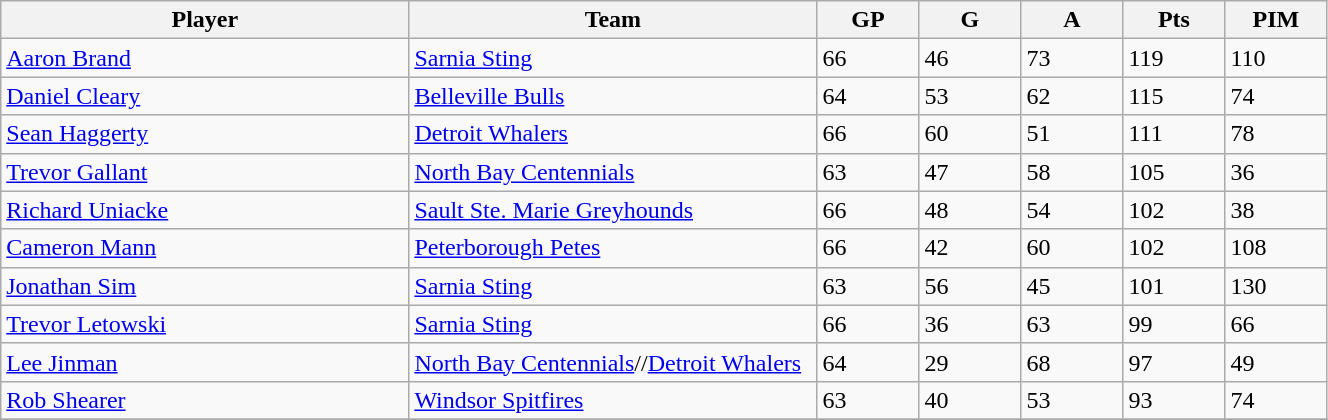<table class="wikitable">
<tr>
<th bgcolor="#DDDDFF" width="30%">Player</th>
<th bgcolor="#DDDDFF" width="30%">Team</th>
<th bgcolor="#DDDDFF" width="7.5%">GP</th>
<th bgcolor="#DDDDFF" width="7.5%">G</th>
<th bgcolor="#DDDDFF" width="7.5%">A</th>
<th bgcolor="#DDDDFF" width="7.5%">Pts</th>
<th bgcolor="#DDDDFF" width="7.5%">PIM</th>
</tr>
<tr>
<td><a href='#'>Aaron Brand</a></td>
<td><a href='#'>Sarnia Sting</a></td>
<td>66</td>
<td>46</td>
<td>73</td>
<td>119</td>
<td>110</td>
</tr>
<tr>
<td><a href='#'>Daniel Cleary</a></td>
<td><a href='#'>Belleville Bulls</a></td>
<td>64</td>
<td>53</td>
<td>62</td>
<td>115</td>
<td>74</td>
</tr>
<tr>
<td><a href='#'>Sean Haggerty</a></td>
<td><a href='#'>Detroit Whalers</a></td>
<td>66</td>
<td>60</td>
<td>51</td>
<td>111</td>
<td>78</td>
</tr>
<tr>
<td><a href='#'>Trevor Gallant</a></td>
<td><a href='#'>North Bay Centennials</a></td>
<td>63</td>
<td>47</td>
<td>58</td>
<td>105</td>
<td>36</td>
</tr>
<tr>
<td><a href='#'>Richard Uniacke</a></td>
<td><a href='#'>Sault Ste. Marie Greyhounds</a></td>
<td>66</td>
<td>48</td>
<td>54</td>
<td>102</td>
<td>38</td>
</tr>
<tr>
<td><a href='#'>Cameron Mann</a></td>
<td><a href='#'>Peterborough Petes</a></td>
<td>66</td>
<td>42</td>
<td>60</td>
<td>102</td>
<td>108</td>
</tr>
<tr>
<td><a href='#'>Jonathan Sim</a></td>
<td><a href='#'>Sarnia Sting</a></td>
<td>63</td>
<td>56</td>
<td>45</td>
<td>101</td>
<td>130</td>
</tr>
<tr>
<td><a href='#'>Trevor Letowski</a></td>
<td><a href='#'>Sarnia Sting</a></td>
<td>66</td>
<td>36</td>
<td>63</td>
<td>99</td>
<td>66</td>
</tr>
<tr>
<td><a href='#'>Lee Jinman</a></td>
<td><a href='#'>North Bay Centennials</a>//<a href='#'>Detroit Whalers</a></td>
<td>64</td>
<td>29</td>
<td>68</td>
<td>97</td>
<td>49</td>
</tr>
<tr>
<td><a href='#'>Rob Shearer</a></td>
<td><a href='#'>Windsor Spitfires</a></td>
<td>63</td>
<td>40</td>
<td>53</td>
<td>93</td>
<td>74</td>
</tr>
<tr>
</tr>
</table>
